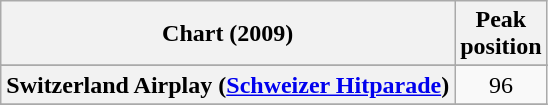<table class="wikitable sortable plainrowheaders" style="text-align:center">
<tr>
<th scope="col">Chart (2009)</th>
<th scope="col">Peak<br>position</th>
</tr>
<tr>
</tr>
<tr>
</tr>
<tr>
</tr>
<tr>
</tr>
<tr>
<th scope="row">Switzerland Airplay (<a href='#'>Schweizer Hitparade</a>)</th>
<td>96</td>
</tr>
<tr>
</tr>
</table>
